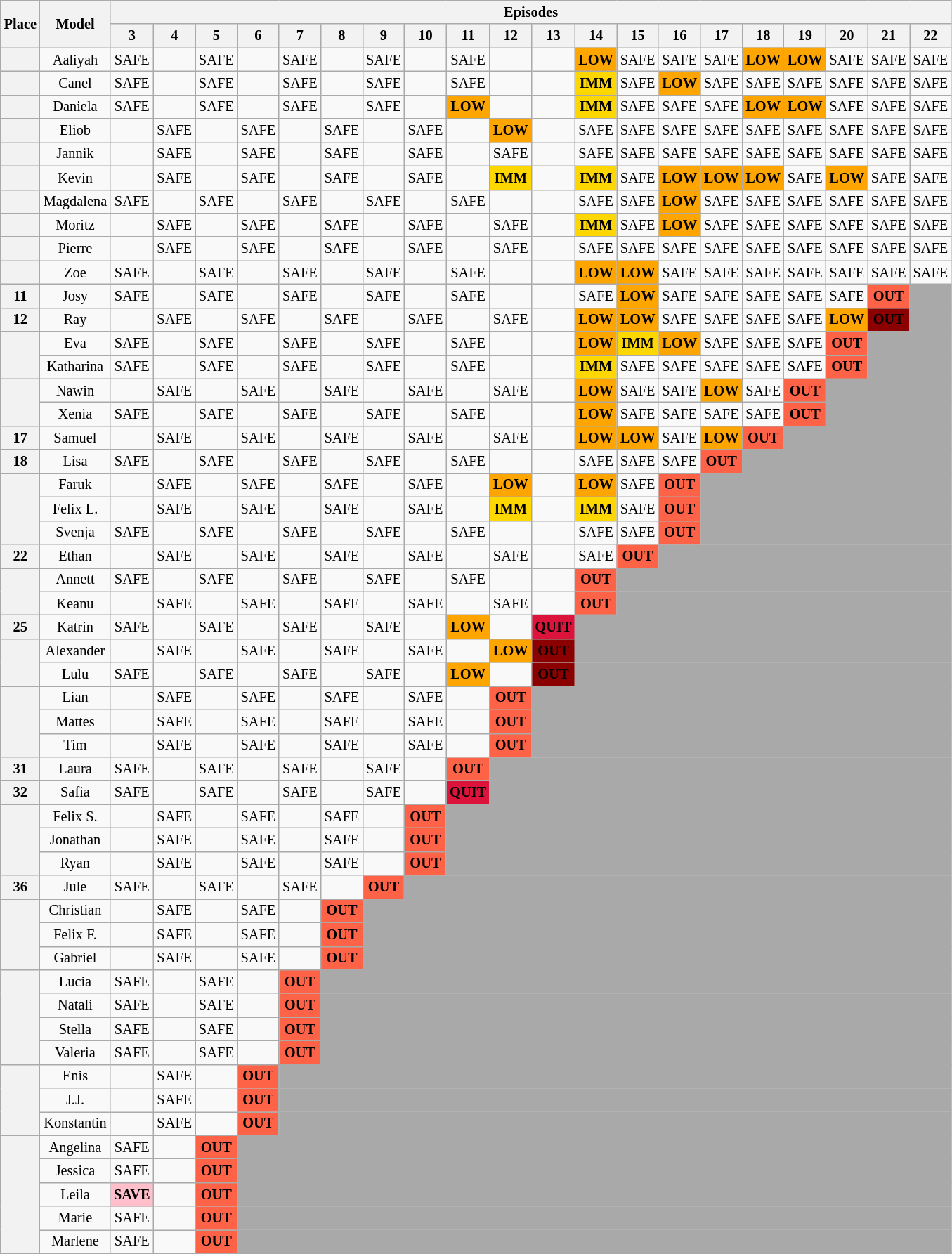<table class="wikitable" style="width:50%; text-align:center; font-size:85%;">
<tr>
<th rowspan="2">Place</th>
<th rowspan="2">Model</th>
<th colspan="21">Episodes</th>
</tr>
<tr>
<th>3</th>
<th>4</th>
<th>5</th>
<th>6</th>
<th>7</th>
<th>8</th>
<th>9</th>
<th>10</th>
<th>11</th>
<th>12</th>
<th>13</th>
<th>14</th>
<th>15</th>
<th>16</th>
<th>17</th>
<th>18</th>
<th>19</th>
<th>20</th>
<th>21</th>
<th>22</th>
</tr>
<tr>
<th></th>
<td>Aaliyah</td>
<td>SAFE</td>
<td></td>
<td>SAFE</td>
<td></td>
<td>SAFE</td>
<td></td>
<td>SAFE</td>
<td></td>
<td>SAFE</td>
<td></td>
<td></td>
<td style="background:orange;"><strong>LOW</strong></td>
<td>SAFE</td>
<td>SAFE</td>
<td>SAFE</td>
<td style="background:orange;"><strong>LOW</strong></td>
<td style="background:orange;"><strong>LOW</strong></td>
<td>SAFE</td>
<td>SAFE</td>
<td>SAFE</td>
</tr>
<tr>
<th></th>
<td>Canel</td>
<td>SAFE</td>
<td></td>
<td>SAFE</td>
<td></td>
<td>SAFE</td>
<td></td>
<td>SAFE</td>
<td></td>
<td>SAFE</td>
<td></td>
<td></td>
<td style="background:gold;"><strong>IMM</strong></td>
<td>SAFE</td>
<td style="background:orange;"><strong>LOW</strong></td>
<td>SAFE</td>
<td>SAFE</td>
<td>SAFE</td>
<td>SAFE</td>
<td>SAFE</td>
<td>SAFE</td>
</tr>
<tr>
<th></th>
<td>Daniela</td>
<td>SAFE</td>
<td></td>
<td>SAFE</td>
<td></td>
<td>SAFE</td>
<td></td>
<td>SAFE</td>
<td></td>
<td style="background:orange;"><strong>LOW</strong></td>
<td></td>
<td></td>
<td style="background:gold;"><strong>IMM</strong></td>
<td>SAFE</td>
<td>SAFE</td>
<td>SAFE</td>
<td style="background:orange;"><strong>LOW</strong></td>
<td style="background:orange;"><strong>LOW</strong></td>
<td>SAFE</td>
<td>SAFE</td>
<td>SAFE</td>
</tr>
<tr>
<th></th>
<td>Eliob</td>
<td></td>
<td>SAFE</td>
<td></td>
<td>SAFE</td>
<td></td>
<td>SAFE</td>
<td></td>
<td>SAFE</td>
<td></td>
<td style="background:orange;"><strong>LOW</strong></td>
<td></td>
<td>SAFE</td>
<td>SAFE</td>
<td>SAFE</td>
<td>SAFE</td>
<td>SAFE</td>
<td>SAFE</td>
<td>SAFE</td>
<td>SAFE</td>
<td>SAFE</td>
</tr>
<tr>
<th></th>
<td>Jannik</td>
<td></td>
<td>SAFE</td>
<td></td>
<td>SAFE</td>
<td></td>
<td>SAFE</td>
<td></td>
<td>SAFE</td>
<td></td>
<td>SAFE</td>
<td></td>
<td>SAFE</td>
<td>SAFE</td>
<td>SAFE</td>
<td>SAFE</td>
<td>SAFE</td>
<td>SAFE</td>
<td>SAFE</td>
<td>SAFE</td>
<td>SAFE</td>
</tr>
<tr>
<th></th>
<td>Kevin</td>
<td></td>
<td>SAFE</td>
<td></td>
<td>SAFE</td>
<td></td>
<td>SAFE</td>
<td></td>
<td>SAFE</td>
<td></td>
<td style="background:gold;"><strong>IMM</strong></td>
<td></td>
<td style="background:gold;"><strong>IMM</strong></td>
<td>SAFE</td>
<td style="background:orange;"><strong>LOW</strong></td>
<td style="background:orange;"><strong>LOW</strong></td>
<td style="background:orange;"><strong>LOW</strong></td>
<td>SAFE</td>
<td style="background:orange;"><strong>LOW</strong></td>
<td>SAFE</td>
<td>SAFE</td>
</tr>
<tr>
<th></th>
<td>Magdalena</td>
<td>SAFE</td>
<td></td>
<td>SAFE</td>
<td></td>
<td>SAFE</td>
<td></td>
<td>SAFE</td>
<td></td>
<td>SAFE</td>
<td></td>
<td></td>
<td>SAFE</td>
<td>SAFE</td>
<td style="background:orange;"><strong>LOW</strong></td>
<td>SAFE</td>
<td>SAFE</td>
<td>SAFE</td>
<td>SAFE</td>
<td>SAFE</td>
<td>SAFE</td>
</tr>
<tr>
<th></th>
<td>Moritz</td>
<td></td>
<td>SAFE</td>
<td></td>
<td>SAFE</td>
<td></td>
<td>SAFE</td>
<td></td>
<td>SAFE</td>
<td></td>
<td>SAFE</td>
<td></td>
<td style="background:gold;"><strong>IMM</strong></td>
<td>SAFE</td>
<td style="background:orange;"><strong>LOW</strong></td>
<td>SAFE</td>
<td>SAFE</td>
<td>SAFE</td>
<td>SAFE</td>
<td>SAFE</td>
<td>SAFE</td>
</tr>
<tr>
<th></th>
<td>Pierre</td>
<td></td>
<td>SAFE</td>
<td></td>
<td>SAFE</td>
<td></td>
<td>SAFE</td>
<td></td>
<td>SAFE</td>
<td></td>
<td>SAFE</td>
<td></td>
<td>SAFE</td>
<td>SAFE</td>
<td>SAFE</td>
<td>SAFE</td>
<td>SAFE</td>
<td>SAFE</td>
<td>SAFE</td>
<td>SAFE</td>
<td>SAFE</td>
</tr>
<tr>
<th></th>
<td>Zoe</td>
<td>SAFE</td>
<td></td>
<td>SAFE</td>
<td></td>
<td>SAFE</td>
<td></td>
<td>SAFE</td>
<td></td>
<td>SAFE</td>
<td></td>
<td></td>
<td style="background:orange;"><strong>LOW</strong></td>
<td style="background:orange;"><strong>LOW</strong></td>
<td>SAFE</td>
<td>SAFE</td>
<td>SAFE</td>
<td>SAFE</td>
<td>SAFE</td>
<td>SAFE</td>
<td>SAFE</td>
</tr>
<tr>
<th>11</th>
<td>Josy</td>
<td>SAFE</td>
<td></td>
<td>SAFE</td>
<td></td>
<td>SAFE</td>
<td></td>
<td>SAFE</td>
<td></td>
<td>SAFE</td>
<td></td>
<td></td>
<td>SAFE</td>
<td style="background:orange;"><strong>LOW</strong></td>
<td>SAFE</td>
<td>SAFE</td>
<td>SAFE</td>
<td>SAFE</td>
<td>SAFE</td>
<td style="background:tomato;"><strong>OUT</strong></td>
<td colspan="25" style="background:darkgrey"></td>
</tr>
<tr>
<th>12</th>
<td>Ray</td>
<td></td>
<td>SAFE</td>
<td></td>
<td>SAFE</td>
<td></td>
<td>SAFE</td>
<td></td>
<td>SAFE</td>
<td></td>
<td>SAFE</td>
<td></td>
<td style="background:orange;"><strong>LOW</strong></td>
<td style="background:orange;"><strong>LOW</strong></td>
<td>SAFE</td>
<td>SAFE</td>
<td>SAFE</td>
<td>SAFE</td>
<td style="background:orange;"><strong>LOW</strong></td>
<td style="background:darkred;"><strong><span>OUT</span></strong></td>
<td colspan="25" style="background:darkgrey"></td>
</tr>
<tr>
<th rowspan="2"></th>
<td>Eva</td>
<td>SAFE</td>
<td></td>
<td>SAFE</td>
<td></td>
<td>SAFE</td>
<td></td>
<td>SAFE</td>
<td></td>
<td>SAFE</td>
<td></td>
<td></td>
<td style="background:orange;"><strong>LOW</strong></td>
<td style="background:gold;"><strong>IMM</strong></td>
<td style="background:orange;"><strong>LOW</strong></td>
<td>SAFE</td>
<td>SAFE</td>
<td>SAFE</td>
<td style="background:tomato;"><strong>OUT</strong></td>
<td colspan="25" style="background:darkgrey"></td>
</tr>
<tr>
<td>Katharina</td>
<td>SAFE</td>
<td></td>
<td>SAFE</td>
<td></td>
<td>SAFE</td>
<td></td>
<td>SAFE</td>
<td></td>
<td>SAFE</td>
<td></td>
<td></td>
<td style="background:gold;"><strong>IMM</strong></td>
<td>SAFE</td>
<td>SAFE</td>
<td>SAFE</td>
<td>SAFE</td>
<td>SAFE</td>
<td style="background:tomato;"><strong>OUT</strong></td>
<td colspan="25" style="background:darkgrey"></td>
</tr>
<tr>
<th rowspan="2"></th>
<td>Nawin</td>
<td></td>
<td>SAFE</td>
<td></td>
<td>SAFE</td>
<td></td>
<td>SAFE</td>
<td></td>
<td>SAFE</td>
<td></td>
<td>SAFE</td>
<td></td>
<td style="background:orange;"><strong>LOW</strong></td>
<td>SAFE</td>
<td>SAFE</td>
<td style="background:orange;"><strong>LOW</strong></td>
<td>SAFE</td>
<td style="background:tomato;"><strong>OUT</strong></td>
<td colspan="25" style="background:darkgrey"></td>
</tr>
<tr>
<td>Xenia</td>
<td>SAFE</td>
<td></td>
<td>SAFE</td>
<td></td>
<td>SAFE</td>
<td></td>
<td>SAFE</td>
<td></td>
<td>SAFE</td>
<td></td>
<td></td>
<td style="background:orange;"><strong>LOW</strong></td>
<td>SAFE</td>
<td>SAFE</td>
<td>SAFE</td>
<td>SAFE</td>
<td style="background:tomato;"><strong>OUT</strong></td>
<td colspan="25" style="background:darkgrey"></td>
</tr>
<tr>
<th>17</th>
<td>Samuel</td>
<td></td>
<td>SAFE</td>
<td></td>
<td>SAFE</td>
<td></td>
<td>SAFE</td>
<td></td>
<td>SAFE</td>
<td></td>
<td>SAFE</td>
<td></td>
<td style="background:orange;"><strong>LOW</strong></td>
<td style="background:orange;"><strong>LOW</strong></td>
<td>SAFE</td>
<td style="background:orange;"><strong>LOW</strong></td>
<td style="background:tomato;"><strong>OUT</strong></td>
<td colspan="25" style="background:darkgrey"></td>
</tr>
<tr>
<th>18</th>
<td>Lisa</td>
<td>SAFE</td>
<td></td>
<td>SAFE</td>
<td></td>
<td>SAFE</td>
<td></td>
<td>SAFE</td>
<td></td>
<td>SAFE</td>
<td></td>
<td></td>
<td>SAFE</td>
<td>SAFE</td>
<td>SAFE</td>
<td style="background:tomato;"><strong>OUT</strong></td>
<td colspan="25" style="background:darkgrey"></td>
</tr>
<tr>
<th rowspan="3"></th>
<td>Faruk</td>
<td></td>
<td>SAFE</td>
<td></td>
<td>SAFE</td>
<td></td>
<td>SAFE</td>
<td></td>
<td>SAFE</td>
<td></td>
<td style="background:orange;"><strong>LOW</strong></td>
<td></td>
<td style="background:orange;"><strong>LOW</strong></td>
<td>SAFE</td>
<td style="background:tomato;"><strong>OUT</strong></td>
<td colspan="25" style="background:darkgrey"></td>
</tr>
<tr>
<td>Felix L.</td>
<td></td>
<td>SAFE</td>
<td></td>
<td>SAFE</td>
<td></td>
<td>SAFE</td>
<td></td>
<td>SAFE</td>
<td></td>
<td style="background:gold;"><strong>IMM</strong></td>
<td></td>
<td style="background:gold;"><strong>IMM</strong></td>
<td>SAFE</td>
<td style="background:tomato;"><strong>OUT</strong></td>
<td colspan="25" style="background:darkgrey"></td>
</tr>
<tr>
<td>Svenja</td>
<td>SAFE</td>
<td></td>
<td>SAFE</td>
<td></td>
<td>SAFE</td>
<td></td>
<td>SAFE</td>
<td></td>
<td>SAFE</td>
<td></td>
<td></td>
<td>SAFE</td>
<td>SAFE</td>
<td style="background:tomato;"><strong>OUT</strong></td>
<td colspan="25" style="background:darkgrey"></td>
</tr>
<tr>
<th>22</th>
<td>Ethan</td>
<td></td>
<td>SAFE</td>
<td></td>
<td>SAFE</td>
<td></td>
<td>SAFE</td>
<td></td>
<td>SAFE</td>
<td></td>
<td>SAFE</td>
<td></td>
<td>SAFE</td>
<td style="background:tomato;"><strong>OUT</strong></td>
<td colspan="25" style="background:darkgrey"></td>
</tr>
<tr>
<th rowspan="2"></th>
<td>Annett</td>
<td>SAFE</td>
<td></td>
<td>SAFE</td>
<td></td>
<td>SAFE</td>
<td></td>
<td>SAFE</td>
<td></td>
<td>SAFE</td>
<td></td>
<td></td>
<td style="background:tomato;"><strong>OUT</strong></td>
<td colspan="25" style="background:darkgrey"></td>
</tr>
<tr>
<td>Keanu</td>
<td></td>
<td>SAFE</td>
<td></td>
<td>SAFE</td>
<td></td>
<td>SAFE</td>
<td></td>
<td>SAFE</td>
<td></td>
<td>SAFE</td>
<td></td>
<td style="background:tomato;"><strong>OUT</strong></td>
<td colspan="25" style="background:darkgrey"></td>
</tr>
<tr>
<th>25</th>
<td>Katrin</td>
<td>SAFE</td>
<td></td>
<td>SAFE</td>
<td></td>
<td>SAFE</td>
<td></td>
<td>SAFE</td>
<td></td>
<td style="background:orange;"><strong>LOW</strong></td>
<td></td>
<td style="background:crimson;"><span><strong>QUIT</strong></span></td>
<td colspan="25" style="background:darkgrey"></td>
</tr>
<tr>
<th rowspan="2"></th>
<td>Alexander</td>
<td></td>
<td>SAFE</td>
<td></td>
<td>SAFE</td>
<td></td>
<td>SAFE</td>
<td></td>
<td>SAFE</td>
<td></td>
<td style="background:orange;"><strong>LOW</strong></td>
<td style="background:darkred;"><strong><span>OUT</span></strong></td>
<td colspan="25" style="background:darkgrey"></td>
</tr>
<tr>
<td>Lulu</td>
<td>SAFE</td>
<td></td>
<td>SAFE</td>
<td></td>
<td>SAFE</td>
<td></td>
<td>SAFE</td>
<td></td>
<td style="background:orange;"><strong>LOW</strong></td>
<td></td>
<td style="background:darkred;"><strong><span>OUT</span></strong></td>
<td colspan="25" style="background:darkgrey"></td>
</tr>
<tr>
<th rowspan="3"></th>
<td>Lian</td>
<td></td>
<td>SAFE</td>
<td></td>
<td>SAFE</td>
<td></td>
<td>SAFE</td>
<td></td>
<td>SAFE</td>
<td></td>
<td style="background:tomato;"><strong>OUT</strong></td>
<td colspan="25" style="background:darkgrey"></td>
</tr>
<tr>
<td>Mattes</td>
<td></td>
<td>SAFE</td>
<td></td>
<td>SAFE</td>
<td></td>
<td>SAFE</td>
<td></td>
<td>SAFE</td>
<td></td>
<td style="background:tomato;"><strong>OUT</strong></td>
<td colspan="25" style="background:darkgrey"></td>
</tr>
<tr>
<td>Tim</td>
<td></td>
<td>SAFE</td>
<td></td>
<td>SAFE</td>
<td></td>
<td>SAFE</td>
<td></td>
<td>SAFE</td>
<td></td>
<td style="background:tomato;"><strong>OUT</strong></td>
<td colspan="25" style="background:darkgrey"></td>
</tr>
<tr>
<th>31</th>
<td>Laura</td>
<td>SAFE</td>
<td></td>
<td>SAFE</td>
<td></td>
<td>SAFE</td>
<td></td>
<td>SAFE</td>
<td></td>
<td style="background:tomato;"><strong>OUT</strong></td>
<td colspan="25" style="background:darkgrey"></td>
</tr>
<tr>
<th>32</th>
<td>Safia</td>
<td>SAFE</td>
<td></td>
<td>SAFE</td>
<td></td>
<td>SAFE</td>
<td></td>
<td>SAFE</td>
<td></td>
<td style="background:crimson;"><span><strong>QUIT</strong></span></td>
<td colspan="25" style="background:darkgrey"></td>
</tr>
<tr>
<th rowspan="3"></th>
<td>Felix S.</td>
<td></td>
<td>SAFE</td>
<td></td>
<td>SAFE</td>
<td></td>
<td>SAFE</td>
<td></td>
<td style="background:tomato;"><strong>OUT</strong></td>
<td colspan="25" style="background:darkgrey"></td>
</tr>
<tr>
<td>Jonathan</td>
<td></td>
<td>SAFE</td>
<td></td>
<td>SAFE</td>
<td></td>
<td>SAFE</td>
<td></td>
<td style="background:tomato;"><strong>OUT</strong></td>
<td colspan="25" style="background:darkgrey"></td>
</tr>
<tr>
<td>Ryan</td>
<td></td>
<td>SAFE</td>
<td></td>
<td>SAFE</td>
<td></td>
<td>SAFE</td>
<td></td>
<td style="background:tomato;"><strong>OUT</strong></td>
<td colspan="25" style="background:darkgrey"></td>
</tr>
<tr>
<th>36</th>
<td>Jule</td>
<td>SAFE</td>
<td></td>
<td>SAFE</td>
<td></td>
<td>SAFE</td>
<td></td>
<td style="background:tomato;"><strong>OUT</strong></td>
<td colspan="25" style="background:darkgrey"></td>
</tr>
<tr>
<th rowspan="3"></th>
<td>Christian</td>
<td></td>
<td>SAFE</td>
<td></td>
<td>SAFE</td>
<td></td>
<td style="background:tomato;"><strong>OUT</strong></td>
<td colspan="25" style="background:darkgrey"></td>
</tr>
<tr>
<td>Felix F.</td>
<td></td>
<td>SAFE</td>
<td></td>
<td>SAFE</td>
<td></td>
<td style="background:tomato;"><strong>OUT</strong></td>
<td colspan="25" style="background:darkgrey"></td>
</tr>
<tr>
<td>Gabriel</td>
<td></td>
<td>SAFE</td>
<td></td>
<td>SAFE</td>
<td></td>
<td style="background:tomato;"><strong>OUT</strong></td>
<td colspan="25" style="background:darkgrey"></td>
</tr>
<tr>
<th rowspan="4"></th>
<td>Lucia</td>
<td>SAFE</td>
<td></td>
<td>SAFE</td>
<td></td>
<td style="background:tomato;"><strong>OUT</strong></td>
<td colspan="25" style="background:darkgrey"></td>
</tr>
<tr>
<td>Natali</td>
<td>SAFE</td>
<td></td>
<td>SAFE</td>
<td></td>
<td style="background:tomato;"><strong>OUT</strong></td>
<td colspan="25" style="background:darkgrey"></td>
</tr>
<tr>
<td>Stella</td>
<td>SAFE</td>
<td></td>
<td>SAFE</td>
<td></td>
<td style="background:tomato;"><strong>OUT</strong></td>
<td colspan="25" style="background:darkgrey"></td>
</tr>
<tr>
<td>Valeria</td>
<td>SAFE</td>
<td></td>
<td>SAFE</td>
<td></td>
<td style="background:tomato;"><strong>OUT</strong></td>
<td colspan="25" style="background:darkgrey"></td>
</tr>
<tr>
<th rowspan="3"></th>
<td>Enis</td>
<td></td>
<td>SAFE</td>
<td></td>
<td style="background:tomato;"><strong>OUT</strong></td>
<td colspan="25" style="background:darkgrey"></td>
</tr>
<tr>
<td>J.J.</td>
<td></td>
<td>SAFE</td>
<td></td>
<td style="background:tomato;"><strong>OUT</strong></td>
<td colspan="25" style="background:darkgrey"></td>
</tr>
<tr>
<td>Konstantin</td>
<td></td>
<td>SAFE</td>
<td></td>
<td style="background:tomato;"><strong>OUT</strong></td>
<td colspan="25" style="background:darkgrey"></td>
</tr>
<tr>
<th rowspan="5"></th>
<td>Angelina</td>
<td>SAFE</td>
<td></td>
<td style="background:tomato;"><strong>OUT</strong></td>
<td colspan="25" style="background:darkgrey"></td>
</tr>
<tr>
<td>Jessica</td>
<td>SAFE</td>
<td></td>
<td style="background:tomato;"><strong>OUT</strong></td>
<td colspan="25" style="background:darkgrey"></td>
</tr>
<tr>
<td>Leila</td>
<td style="background:pink;"><strong>SAVE</strong></td>
<td></td>
<td style="background:tomato;"><strong>OUT</strong></td>
<td colspan="25" style="background:darkgrey"></td>
</tr>
<tr>
<td>Marie</td>
<td>SAFE</td>
<td></td>
<td style="background:tomato;"><strong>OUT</strong></td>
<td colspan="25" style="background:darkgrey"></td>
</tr>
<tr>
<td>Marlene</td>
<td>SAFE</td>
<td></td>
<td style="background:tomato;"><strong>OUT</strong></td>
<td colspan="25" style="background:darkgrey"></td>
</tr>
<tr>
</tr>
</table>
